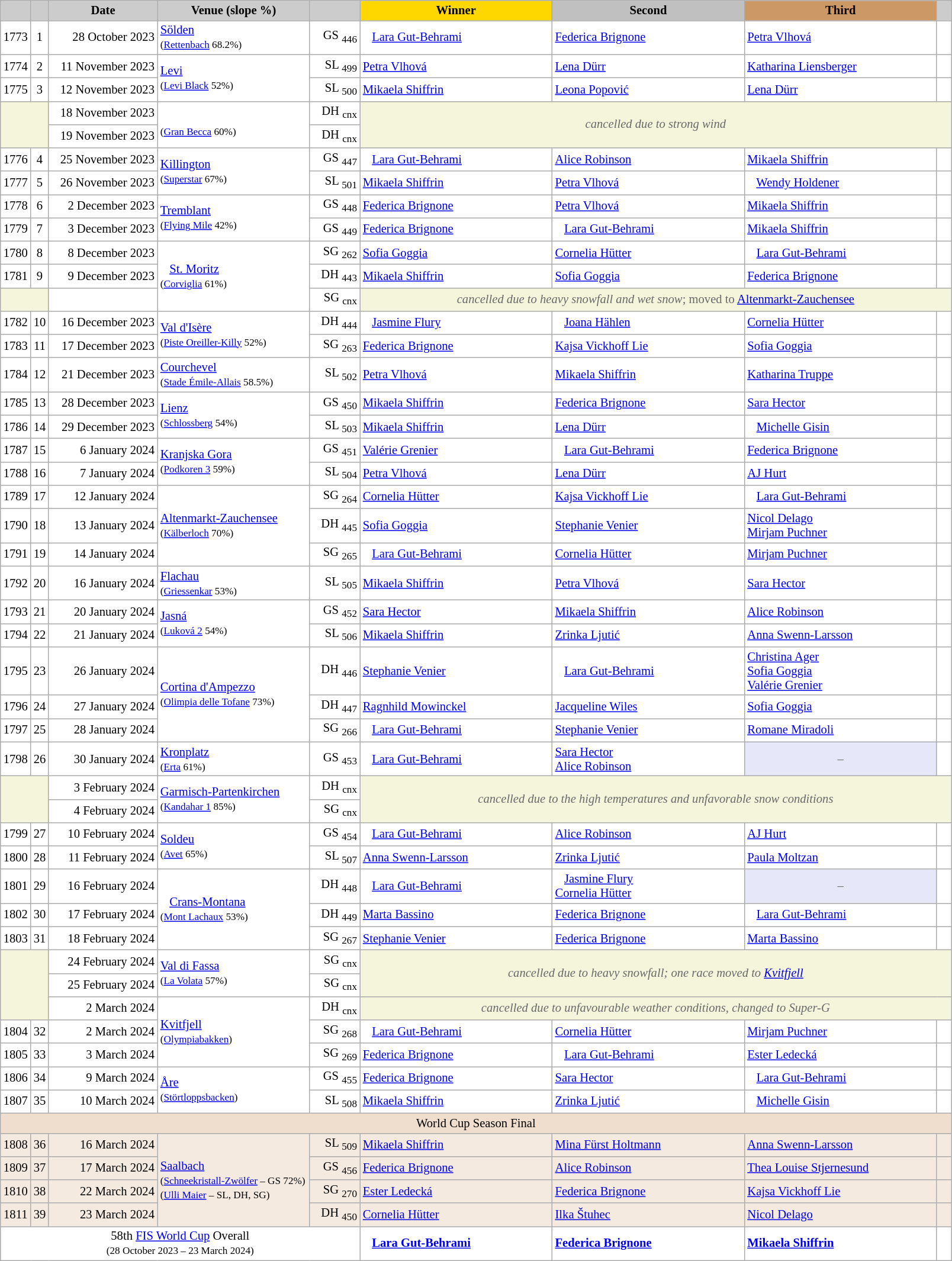<table class="wikitable plainrowheaders" style="background:#fff; font-size:86%; line-height:16px; border:grey solid 1px; border-collapse:collapse;">
<tr>
<th scope="col" style="background:#ccc; width=30 px;"></th>
<th scope="col" style="background:#ccc; width=10 px;"></th>
<th scope="col" style="background:#ccc; width:116px;">Date</th>
<th scope="col" style="background:#ccc; width:165px;">Venue (slope %)</th>
<th scope="col" style="background:#ccc; width:50px;"></th>
<th scope="col" style="background:gold; width:210px;">Winner</th>
<th scope="col" style="background:silver; width:210px;">Second</th>
<th scope="col" style="background:#c96; width:210px;">Third</th>
<th scope="col" style="background:#ccc; width:10px;"></th>
</tr>
<tr>
<td align="center">1773</td>
<td align="center">1</td>
<td align="right">28 October 2023</td>
<td> <a href='#'>Sölden</a><br><small>(<a href='#'>Rettenbach</a> 68.2%)</small></td>
<td align=right>GS <sub>446</sub></td>
<td>   <a href='#'>Lara Gut-Behrami</a></td>
<td> <a href='#'>Federica Brignone</a></td>
<td> <a href='#'>Petra Vlhová</a></td>
<td></td>
</tr>
<tr>
<td align="center">1774</td>
<td align="center">2</td>
<td align="right">11 November 2023</td>
<td rowspan="2"> <a href='#'>Levi</a><br><small>(<a href='#'>Levi Black</a> 52%)</small></td>
<td align=right>SL <sub>499</sub></td>
<td> <a href='#'>Petra Vlhová</a></td>
<td> <a href='#'>Lena Dürr</a></td>
<td> <a href='#'>Katharina Liensberger</a></td>
<td></td>
</tr>
<tr>
<td align="center">1775</td>
<td align="center">3</td>
<td align="right">12 November 2023</td>
<td align=right>SL <sub>500</sub></td>
<td> <a href='#'>Mikaela Shiffrin</a></td>
<td> <a href='#'>Leona Popović</a></td>
<td> <a href='#'>Lena Dürr</a></td>
<td></td>
</tr>
<tr>
<td rowspan=2 colspan=2 bgcolor="F5F5DC"></td>
<td align="right">18 November 2023</td>
<td rowspan=2><br><small>(<a href='#'>Gran Becca</a> 60%)</small></td>
<td align=right>DH <sub>cnx</sub></td>
<td rowspan=2 colspan=4 align=center bgcolor="F5F5DC" style=color:#696969><em>cancelled due to strong wind</em></td>
</tr>
<tr>
<td align="right">19 November 2023</td>
<td align=right>DH <sub>cnx</sub></td>
</tr>
<tr>
<td align="center">1776</td>
<td align="center">4</td>
<td align="right">25 November 2023</td>
<td rowspan="2"> <a href='#'>Killington</a><br><small>(<a href='#'>Superstar</a> 67%)</small></td>
<td align=right>GS <sub>447</sub></td>
<td>   <a href='#'>Lara Gut-Behrami</a></td>
<td> <a href='#'>Alice Robinson</a></td>
<td> <a href='#'>Mikaela Shiffrin</a></td>
<td></td>
</tr>
<tr>
<td align="center">1777</td>
<td align="center">5</td>
<td align="right">26 November 2023</td>
<td align=right>SL <sub>501</sub></td>
<td> <a href='#'>Mikaela Shiffrin</a></td>
<td> <a href='#'>Petra Vlhová</a></td>
<td>   <a href='#'>Wendy Holdener</a></td>
<td></td>
</tr>
<tr>
<td align="center">1778</td>
<td align="center">6</td>
<td align="right">2 December 2023</td>
<td rowspan="2"> <a href='#'>Tremblant</a><br><small>(<a href='#'>Flying Mile</a> 42%)</small></td>
<td align=right>GS <sub>448</sub></td>
<td> <a href='#'>Federica Brignone</a></td>
<td> <a href='#'>Petra Vlhová</a></td>
<td> <a href='#'>Mikaela Shiffrin</a></td>
<td></td>
</tr>
<tr>
<td align="center">1779</td>
<td align="center">7</td>
<td align="right">3 December 2023</td>
<td align=right>GS <sub>449</sub></td>
<td> <a href='#'>Federica Brignone</a></td>
<td>   <a href='#'>Lara Gut-Behrami</a></td>
<td> <a href='#'>Mikaela Shiffrin</a></td>
<td></td>
</tr>
<tr>
<td align="center">1780</td>
<td align="center">8</td>
<td align="right">8 December 2023</td>
<td rowspan="3">   <a href='#'>St. Moritz</a><br><small>(<a href='#'>Corviglia</a> 61%)</small></td>
<td align=right>SG <sub>262</sub></td>
<td> <a href='#'>Sofia Goggia</a></td>
<td> <a href='#'>Cornelia Hütter</a></td>
<td>   <a href='#'>Lara Gut-Behrami</a></td>
<td></td>
</tr>
<tr>
<td align="center">1781</td>
<td align="center">9</td>
<td align="right">9 December 2023</td>
<td align=right>DH <sub>443</sub></td>
<td> <a href='#'>Mikaela Shiffrin</a></td>
<td> <a href='#'>Sofia Goggia</a></td>
<td> <a href='#'>Federica Brignone</a></td>
<td></td>
</tr>
<tr>
<td colspan=2 bgcolor="F5F5DC"></td>
<td align="right"></td>
<td align=right>SG <sub>cnx</sub></td>
<td colspan=4 align=center bgcolor="F5F5DC" style=color:#696969><em>cancelled due to heavy snowfall and wet snow</em>; moved to <a href='#'>Altenmarkt-Zauchensee</a><em></em></td>
</tr>
<tr>
<td align="center">1782</td>
<td align="center">10</td>
<td align="right">16 December 2023</td>
<td rowspan="2"> <a href='#'>Val d'Isère</a><br><small>(<a href='#'>Piste Oreiller-Killy</a> 52%)</small></td>
<td align=right>DH <sub>444</sub></td>
<td>   <a href='#'>Jasmine Flury</a></td>
<td>   <a href='#'>Joana Hählen</a></td>
<td> <a href='#'>Cornelia Hütter</a></td>
<td></td>
</tr>
<tr>
<td align="center">1783</td>
<td align="center">11</td>
<td align="right">17 December 2023</td>
<td align=right>SG <sub>263</sub></td>
<td> <a href='#'>Federica Brignone</a></td>
<td> <a href='#'>Kajsa Vickhoff Lie</a></td>
<td> <a href='#'>Sofia Goggia</a></td>
<td></td>
</tr>
<tr>
<td align="center">1784</td>
<td align="center">12</td>
<td align="right">21 December 2023</td>
<td> <a href='#'>Courchevel</a><br><small>(<a href='#'>Stade Émile-Allais</a> 58.5%)</small></td>
<td align=right>SL <sub>502</sub></td>
<td> <a href='#'>Petra Vlhová</a></td>
<td> <a href='#'>Mikaela Shiffrin</a></td>
<td> <a href='#'>Katharina Truppe</a></td>
<td></td>
</tr>
<tr>
<td align="center">1785</td>
<td align="center">13</td>
<td align="right">28 December 2023</td>
<td rowspan="2"> <a href='#'>Lienz</a><br><small>(<a href='#'>Schlossberg</a> 54%)</small></td>
<td align=right>GS <sub>450</sub></td>
<td> <a href='#'>Mikaela Shiffrin</a></td>
<td> <a href='#'>Federica Brignone</a></td>
<td> <a href='#'>Sara Hector</a></td>
<td></td>
</tr>
<tr>
<td align="center">1786</td>
<td align="center">14</td>
<td align="right">29 December 2023</td>
<td align=right>SL <sub>503</sub></td>
<td> <a href='#'>Mikaela Shiffrin</a></td>
<td> <a href='#'>Lena Dürr</a></td>
<td>   <a href='#'>Michelle Gisin</a></td>
<td></td>
</tr>
<tr>
<td align="center">1787</td>
<td align="center">15</td>
<td align="right">6 January 2024</td>
<td rowspan="2"> <a href='#'>Kranjska Gora</a><br><small>(<a href='#'>Podkoren 3</a> 59%)</small></td>
<td align=right>GS <sub>451</sub></td>
<td> <a href='#'>Valérie Grenier</a></td>
<td>   <a href='#'>Lara Gut-Behrami</a></td>
<td> <a href='#'>Federica Brignone</a></td>
<td></td>
</tr>
<tr>
<td align="center">1788</td>
<td align="center">16</td>
<td align="right">7 January 2024</td>
<td align=right>SL <sub>504</sub></td>
<td> <a href='#'>Petra Vlhová</a></td>
<td> <a href='#'>Lena Dürr</a></td>
<td> <a href='#'>AJ Hurt</a></td>
<td></td>
</tr>
<tr>
<td align="center">1789</td>
<td align="center">17</td>
<td align="right">12 January 2024</td>
<td rowspan="3"> <a href='#'>Altenmarkt-Zauchensee</a><br><small>(<a href='#'>Kälberloch</a> 70%)</small></td>
<td align=right>SG <sub>264</sub></td>
<td> <a href='#'>Cornelia Hütter</a></td>
<td> <a href='#'>Kajsa Vickhoff Lie</a></td>
<td>   <a href='#'>Lara Gut-Behrami</a></td>
<td></td>
</tr>
<tr>
<td align="center">1790</td>
<td align="center">18</td>
<td align="right">13 January 2024</td>
<td align=right>DH <sub>445</sub></td>
<td> <a href='#'>Sofia Goggia</a></td>
<td> <a href='#'>Stephanie Venier</a></td>
<td> <a href='#'>Nicol Delago</a><br> <a href='#'>Mirjam Puchner</a></td>
<td></td>
</tr>
<tr>
<td align="center">1791</td>
<td align="center">19</td>
<td align="right">14 January 2024</td>
<td align=right>SG <sub>265</sub></td>
<td>   <a href='#'>Lara Gut-Behrami</a></td>
<td> <a href='#'>Cornelia Hütter</a></td>
<td> <a href='#'>Mirjam Puchner</a></td>
<td></td>
</tr>
<tr>
<td align="center">1792</td>
<td align="center">20</td>
<td align="right">16 January 2024</td>
<td> <a href='#'>Flachau</a><br><small>(<a href='#'>Griessenkar</a> 53%)</small></td>
<td align=right>SL <sub>505</sub></td>
<td> <a href='#'>Mikaela Shiffrin</a></td>
<td> <a href='#'>Petra Vlhová</a></td>
<td> <a href='#'>Sara Hector</a></td>
<td></td>
</tr>
<tr>
<td align="center">1793</td>
<td align="center">21</td>
<td align="right">20 January 2024</td>
<td rowspan="2"> <a href='#'>Jasná</a><br><small>(<a href='#'>Luková 2</a> 54%)</small></td>
<td align=right>GS <sub>452</sub></td>
<td> <a href='#'>Sara Hector</a></td>
<td> <a href='#'>Mikaela Shiffrin</a></td>
<td> <a href='#'>Alice Robinson</a></td>
<td></td>
</tr>
<tr>
<td align="center">1794</td>
<td align="center">22</td>
<td align="right">21 January 2024</td>
<td align=right>SL <sub>506</sub></td>
<td> <a href='#'>Mikaela Shiffrin</a></td>
<td> <a href='#'>Zrinka Ljutić</a></td>
<td> <a href='#'>Anna Swenn-Larsson</a></td>
<td></td>
</tr>
<tr>
<td align="center">1795</td>
<td align="center">23</td>
<td align="right">26 January 2024</td>
<td rowspan="3"> <a href='#'>Cortina d'Ampezzo</a><br><small>(<a href='#'>Olimpia delle Tofane</a> 73%)</small></td>
<td align=right>DH <sub>446</sub></td>
<td> <a href='#'>Stephanie Venier</a></td>
<td>   <a href='#'>Lara Gut-Behrami</a></td>
<td> <a href='#'>Christina Ager</a><br> <a href='#'>Sofia Goggia</a><br> <a href='#'>Valérie Grenier</a></td>
<td></td>
</tr>
<tr>
<td align="center">1796</td>
<td align="center">24</td>
<td align="right">27 January 2024</td>
<td align=right>DH <sub>447</sub></td>
<td> <a href='#'>Ragnhild Mowinckel</a></td>
<td> <a href='#'>Jacqueline Wiles</a></td>
<td> <a href='#'>Sofia Goggia</a></td>
<td></td>
</tr>
<tr>
<td align="center">1797</td>
<td align="center">25</td>
<td align="right">28 January 2024</td>
<td align=right>SG <sub>266</sub></td>
<td>   <a href='#'>Lara Gut-Behrami</a></td>
<td> <a href='#'>Stephanie Venier</a></td>
<td> <a href='#'>Romane Miradoli</a></td>
<td></td>
</tr>
<tr>
<td align="center">1798</td>
<td align="center">26</td>
<td align="right">30 January 2024</td>
<td> <a href='#'>Kronplatz</a><br><small>(<a href='#'>Erta</a> 61%)</small></td>
<td align=right>GS <sub>453</sub></td>
<td>   <a href='#'>Lara Gut-Behrami</a></td>
<td> <a href='#'>Sara Hector</a><br> <a href='#'>Alice Robinson</a></td>
<td bgcolor="E6E8FA" align=center style=color:#696969>–</td>
<td></td>
</tr>
<tr>
<td colspan=2 rowspan=2 bgcolor="F5F5DC"></td>
<td align="right">3 February 2024</td>
<td rowspan="2"> <a href='#'>Garmisch-Partenkirchen</a><br><small>(<a href='#'>Kandahar 1</a> 85%)</small></td>
<td align=right>DH <sub>cnx</sub></td>
<td colspan=4 rowspan=2 align=center bgcolor="F5F5DC" style=color:#696969><em>cancelled due to the high temperatures and unfavorable snow conditions</em></td>
</tr>
<tr>
<td align="right">4 February 2024</td>
<td align=right>SG <sub>cnx</sub></td>
</tr>
<tr>
<td align="center">1799</td>
<td align="center">27</td>
<td align="right">10 February 2024</td>
<td rowspan="2"> <a href='#'>Soldeu</a><br><small>(<a href='#'>Avet</a> 65%)</small></td>
<td align=right>GS <sub>454</sub></td>
<td>   <a href='#'>Lara Gut-Behrami</a></td>
<td> <a href='#'>Alice Robinson</a></td>
<td> <a href='#'>AJ Hurt</a></td>
<td></td>
</tr>
<tr>
<td align="center">1800</td>
<td align="center">28</td>
<td align="right">11 February 2024</td>
<td align=right>SL <sub>507</sub></td>
<td> <a href='#'>Anna Swenn-Larsson</a></td>
<td> <a href='#'>Zrinka Ljutić</a></td>
<td> <a href='#'>Paula Moltzan</a></td>
<td></td>
</tr>
<tr>
<td align="center">1801</td>
<td align="center">29</td>
<td align="right">16 February 2024</td>
<td rowspan="3">   <a href='#'>Crans-Montana</a><br><small>(<a href='#'>Mont Lachaux</a> 53%)</small></td>
<td align=right>DH <sub>448</sub></td>
<td>   <a href='#'>Lara Gut-Behrami</a></td>
<td>   <a href='#'>Jasmine Flury</a><br> <a href='#'>Cornelia Hütter</a></td>
<td bgcolor="E6E8FA" align=center style=color:#696969>–</td>
<td></td>
</tr>
<tr>
<td align="center">1802</td>
<td align="center">30</td>
<td align="right">17 February 2024</td>
<td align=right>DH <sub>449</sub></td>
<td> <a href='#'>Marta Bassino</a></td>
<td> <a href='#'>Federica Brignone</a></td>
<td>   <a href='#'>Lara Gut-Behrami</a></td>
<td></td>
</tr>
<tr>
<td align="center">1803</td>
<td align="center">31</td>
<td align="right">18 February 2024</td>
<td align=right>SG <sub>267</sub></td>
<td> <a href='#'>Stephanie Venier</a></td>
<td> <a href='#'>Federica Brignone</a></td>
<td> <a href='#'>Marta Bassino</a></td>
<td></td>
</tr>
<tr>
<td rowspan=3 colspan=2 bgcolor="F5F5DC"></td>
<td align="right">24 February 2024</td>
<td rowspan="2"> <a href='#'>Val di Fassa</a><br><small>(<a href='#'>La Volata</a> 57%)</small></td>
<td align=right>SG <sub>cnx</sub></td>
<td rowspan=2 colspan=4 align=center bgcolor="F5F5DC" style=color:#696969><em>cancelled due to heavy snowfall; one race moved to <a href='#'>Kvitfjell</a></em></td>
</tr>
<tr>
<td align="right">25 February 2024</td>
<td align=right>SG <sub>cnx</sub></td>
</tr>
<tr>
<td align="right">2 March 2024</td>
<td rowspan="3"> <a href='#'>Kvitfjell</a><br><small>(<a href='#'>Olympiabakken</a>)</small></td>
<td align=right>DH <sub>cnx</sub></td>
<td colspan=4 align=center bgcolor="F5F5DC" style=color:#696969><em>cancelled due to unfavourable weather conditions, changed to Super-G</em></td>
</tr>
<tr>
<td align="center">1804</td>
<td align="center">32</td>
<td align="right">2 March 2024</td>
<td align=right>SG <sub>268</sub></td>
<td>   <a href='#'>Lara Gut-Behrami</a></td>
<td> <a href='#'>Cornelia Hütter</a></td>
<td> <a href='#'>Mirjam Puchner</a></td>
<td></td>
</tr>
<tr>
<td align="center">1805</td>
<td align="center">33</td>
<td align="right">3 March 2024</td>
<td align=right>SG <sub>269</sub></td>
<td> <a href='#'>Federica Brignone</a></td>
<td>   <a href='#'>Lara Gut-Behrami</a></td>
<td> <a href='#'>Ester Ledecká</a></td>
<td></td>
</tr>
<tr>
<td align="center">1806</td>
<td align="center">34</td>
<td align="right">9 March 2024</td>
<td rowspan="2"> <a href='#'>Åre</a><br><small>(<a href='#'>Störtloppsbacken</a>)</small></td>
<td align=right>GS <sub>455</sub></td>
<td> <a href='#'>Federica Brignone</a></td>
<td> <a href='#'>Sara Hector</a></td>
<td>   <a href='#'>Lara Gut-Behrami</a></td>
<td></td>
</tr>
<tr>
<td align="center">1807</td>
<td align="center">35</td>
<td align="right">10 March 2024</td>
<td align=right>SL <sub>508</sub></td>
<td> <a href='#'>Mikaela Shiffrin</a></td>
<td> <a href='#'>Zrinka Ljutić</a></td>
<td>   <a href='#'>Michelle Gisin</a></td>
<td></td>
</tr>
<tr>
<td bgcolor=#EFDECD colspan=9 align=center>World Cup Season Final</td>
</tr>
<tr bgcolor=#F5EADF>
<td align="center">1808</td>
<td align="center">36</td>
<td align="right">16 March 2024</td>
<td rowspan=4> <a href='#'>Saalbach</a><br><small>(<a href='#'>Schneekristall-Zwölfer</a> – GS 72%)<br>(<a href='#'>Ulli Maier</a> – SL, DH, SG)</small></td>
<td align=right>SL <sub>509</sub></td>
<td> <a href='#'>Mikaela Shiffrin</a></td>
<td> <a href='#'>Mina Fürst Holtmann</a></td>
<td> <a href='#'>Anna Swenn-Larsson</a></td>
<td></td>
</tr>
<tr bgcolor=#F5EADF>
<td align="center">1809</td>
<td align="center">37</td>
<td align="right">17 March 2024</td>
<td align=right>GS <sub>456</sub></td>
<td> <a href='#'>Federica Brignone</a></td>
<td> <a href='#'>Alice Robinson</a></td>
<td> <a href='#'>Thea Louise Stjernesund</a></td>
<td></td>
</tr>
<tr bgcolor=#F5EADF>
<td align="center">1810</td>
<td align="center">38</td>
<td align="right">22 March 2024</td>
<td align=right>SG <sub>270</sub></td>
<td> <a href='#'>Ester Ledecká</a></td>
<td> <a href='#'>Federica Brignone</a></td>
<td> <a href='#'>Kajsa Vickhoff Lie</a></td>
<td></td>
</tr>
<tr bgcolor=#F5EADF>
<td align="center">1811</td>
<td align="center">39</td>
<td align="right">23 March 2024</td>
<td align=right>DH <sub>450</sub></td>
<td> <a href='#'>Cornelia Hütter</a></td>
<td> <a href='#'>Ilka Štuhec</a></td>
<td> <a href='#'>Nicol Delago</a></td>
<td></td>
</tr>
<tr>
<td colspan="5" align="center">58th <a href='#'>FIS World Cup</a> Overall<br><small>(28 October 2023 – 23 March 2024)</small></td>
<td>   <strong><a href='#'>Lara Gut-Behrami</a></strong></td>
<td> <strong><a href='#'>Federica Brignone</a></strong></td>
<td> <strong><a href='#'>Mikaela Shiffrin</a></strong></td>
<td></td>
</tr>
</table>
